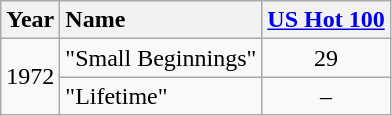<table class="wikitable">
<tr>
<th style="text-align:left;">Year</th>
<th style="text-align:left;">Name</th>
<th style="text-align:center;"><a href='#'>US Hot 100</a></th>
</tr>
<tr>
<td rowspan="2">1972</td>
<td style="text-align:left;">"Small Beginnings"</td>
<td style="text-align:center;">29</td>
</tr>
<tr>
<td style="text-align:left;">"Lifetime"</td>
<td style="text-align:center;">–</td>
</tr>
</table>
